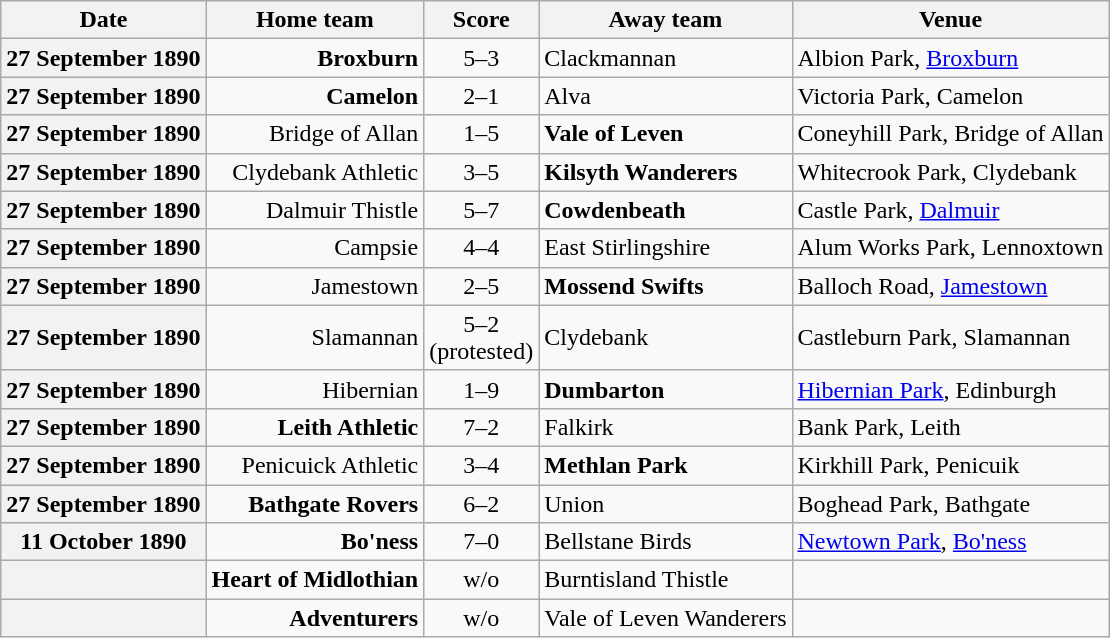<table class="wikitable football-result-list" style="max-width: 80em; text-align: center">
<tr>
<th scope="col">Date</th>
<th scope="col">Home team</th>
<th scope="col">Score</th>
<th scope="col">Away team</th>
<th scope="col">Venue</th>
</tr>
<tr>
<th scope="row">27 September 1890</th>
<td align=right><strong>Broxburn</strong></td>
<td>5–3</td>
<td align=left>Clackmannan</td>
<td align=left>Albion Park, <a href='#'>Broxburn</a></td>
</tr>
<tr>
<th scope="row">27 September 1890</th>
<td align=right><strong>Camelon</strong></td>
<td>2–1</td>
<td align=left>Alva</td>
<td align=left>Victoria Park, Camelon</td>
</tr>
<tr>
<th scope="row">27 September 1890</th>
<td align=right>Bridge of Allan</td>
<td>1–5</td>
<td align=left><strong>Vale of Leven</strong></td>
<td align=left>Coneyhill Park, Bridge of Allan</td>
</tr>
<tr>
<th scope="row">27 September 1890</th>
<td align=right>Clydebank Athletic</td>
<td>3–5</td>
<td align=left><strong>Kilsyth Wanderers</strong></td>
<td align=left>Whitecrook Park, Clydebank</td>
</tr>
<tr>
<th scope="row">27 September 1890</th>
<td align=right>Dalmuir Thistle</td>
<td>5–7</td>
<td align=left><strong>Cowdenbeath</strong></td>
<td align=left>Castle Park, <a href='#'>Dalmuir</a></td>
</tr>
<tr>
<th scope="row">27 September 1890</th>
<td align=right>Campsie</td>
<td>4–4</td>
<td align=left>East Stirlingshire</td>
<td align=left>Alum Works Park, Lennoxtown</td>
</tr>
<tr>
<th scope="row">27 September 1890</th>
<td align=right>Jamestown</td>
<td>2–5</td>
<td align=left><strong>Mossend Swifts</strong></td>
<td align=left>Balloch Road, <a href='#'>Jamestown</a></td>
</tr>
<tr>
<th scope="row">27 September 1890</th>
<td align=right>Slamannan</td>
<td>5–2<br>(protested)</td>
<td align=left>Clydebank</td>
<td align=left>Castleburn Park, Slamannan</td>
</tr>
<tr>
<th scope="row">27 September 1890</th>
<td align=right>Hibernian</td>
<td>1–9</td>
<td align=left><strong>Dumbarton</strong></td>
<td align=left><a href='#'>Hibernian Park</a>, Edinburgh</td>
</tr>
<tr>
<th scope="row">27 September 1890</th>
<td align=right><strong>Leith Athletic</strong></td>
<td>7–2</td>
<td align=left>Falkirk</td>
<td align=left>Bank Park, Leith</td>
</tr>
<tr>
<th scope="row">27 September 1890</th>
<td align=right>Penicuick Athletic</td>
<td>3–4</td>
<td align=left><strong>Methlan Park</strong></td>
<td align=left>Kirkhill Park, Penicuik</td>
</tr>
<tr>
<th scope="row">27 September 1890</th>
<td align=right><strong>Bathgate Rovers</strong></td>
<td>6–2</td>
<td align=left>Union</td>
<td align=left>Boghead Park, Bathgate</td>
</tr>
<tr>
<th scope="row">11 October 1890</th>
<td align=right><strong>Bo'ness</strong></td>
<td>7–0</td>
<td align=left>Bellstane Birds</td>
<td align=left><a href='#'>Newtown Park</a>, <a href='#'>Bo'ness</a></td>
</tr>
<tr>
<th scope="row"></th>
<td align=right><strong>Heart of Midlothian</strong></td>
<td>w/o</td>
<td align=left>Burntisland Thistle</td>
<td></td>
</tr>
<tr>
<th scope="row"></th>
<td align=right><strong>Adventurers</strong></td>
<td>w/o</td>
<td align=left>Vale of Leven Wanderers</td>
<td></td>
</tr>
</table>
